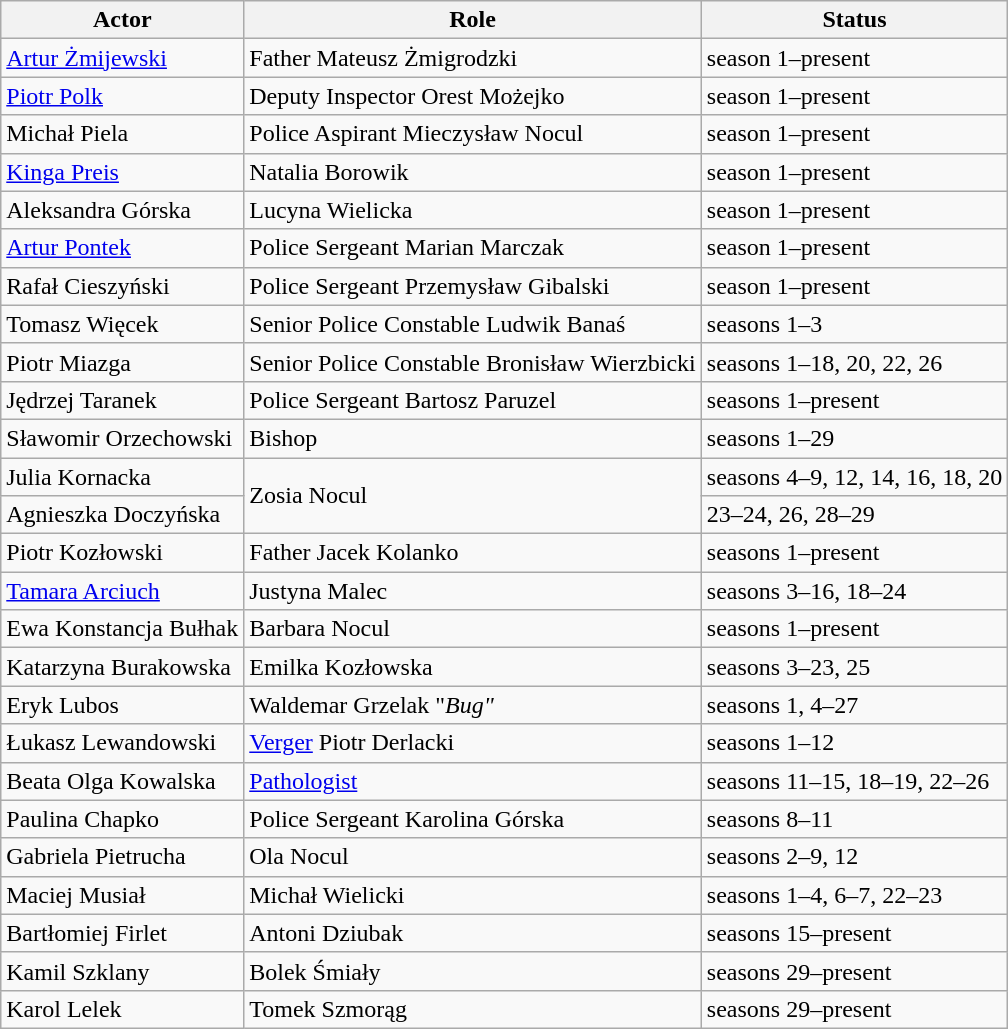<table class="wikitable">
<tr>
<th>Actor</th>
<th>Role</th>
<th>Status</th>
</tr>
<tr>
<td><a href='#'>Artur Żmijewski</a></td>
<td>Father Mateusz Żmigrodzki</td>
<td>season 1–present</td>
</tr>
<tr>
<td><a href='#'>Piotr Polk</a></td>
<td>Deputy Inspector Orest Możejko</td>
<td>season 1–present</td>
</tr>
<tr>
<td>Michał Piela</td>
<td>Police Aspirant Mieczysław Nocul</td>
<td>season 1–present</td>
</tr>
<tr>
<td><a href='#'>Kinga Preis</a></td>
<td>Natalia Borowik</td>
<td>season 1–present</td>
</tr>
<tr>
<td>Aleksandra Górska</td>
<td>Lucyna Wielicka</td>
<td>season 1–present</td>
</tr>
<tr>
<td><a href='#'>Artur Pontek</a></td>
<td>Police Sergeant Marian Marczak</td>
<td>season 1–present</td>
</tr>
<tr>
<td>Rafał Cieszyński</td>
<td>Police Sergeant Przemysław Gibalski</td>
<td>season 1–present</td>
</tr>
<tr>
<td>Tomasz Więcek</td>
<td>Senior Police Constable Ludwik Banaś</td>
<td>seasons 1–3</td>
</tr>
<tr>
<td>Piotr Miazga</td>
<td>Senior Police Constable Bronisław Wierzbicki</td>
<td>seasons 1–18, 20, 22, 26</td>
</tr>
<tr>
<td>Jędrzej Taranek</td>
<td>Police Sergeant Bartosz Paruzel</td>
<td>seasons 1–present</td>
</tr>
<tr>
<td>Sławomir Orzechowski</td>
<td>Bishop</td>
<td>seasons 1–29</td>
</tr>
<tr>
<td>Julia Kornacka</td>
<td rowspan="2">Zosia Nocul</td>
<td>seasons 4–9, 12, 14, 16, 18, 20</td>
</tr>
<tr>
<td>Agnieszka Doczyńska</td>
<td>23–24, 26, 28–29</td>
</tr>
<tr>
<td>Piotr Kozłowski</td>
<td>Father Jacek Kolanko</td>
<td>seasons 1–present</td>
</tr>
<tr>
<td><a href='#'>Tamara Arciuch</a></td>
<td>Justyna Malec</td>
<td>seasons 3–16, 18–24</td>
</tr>
<tr>
<td>Ewa Konstancja Bułhak</td>
<td>Barbara Nocul</td>
<td>seasons 1–present</td>
</tr>
<tr>
<td>Katarzyna Burakowska</td>
<td>Emilka Kozłowska</td>
<td>seasons 3–23, 25</td>
</tr>
<tr>
<td>Eryk Lubos</td>
<td>Waldemar Grzelak "<em>Bug"</em></td>
<td>seasons 1, 4–27</td>
</tr>
<tr>
<td>Łukasz Lewandowski</td>
<td><a href='#'>Verger</a> Piotr Derlacki</td>
<td>seasons 1–12</td>
</tr>
<tr>
<td>Beata Olga Kowalska</td>
<td><a href='#'>Pathologist</a></td>
<td>seasons 11–15, 18–19, 22–26</td>
</tr>
<tr>
<td>Paulina Chapko</td>
<td>Police Sergeant Karolina Górska</td>
<td>seasons 8–11</td>
</tr>
<tr>
<td>Gabriela Pietrucha</td>
<td>Ola Nocul</td>
<td>seasons 2–9, 12</td>
</tr>
<tr>
<td>Maciej Musiał</td>
<td>Michał Wielicki</td>
<td>seasons 1–4, 6–7, 22–23</td>
</tr>
<tr>
<td>Bartłomiej Firlet</td>
<td>Antoni Dziubak</td>
<td>seasons 15–present</td>
</tr>
<tr>
<td>Kamil Szklany</td>
<td>Bolek Śmiały</td>
<td>seasons 29–present</td>
</tr>
<tr>
<td>Karol Lelek</td>
<td>Tomek Szmorąg</td>
<td>seasons 29–present</td>
</tr>
</table>
